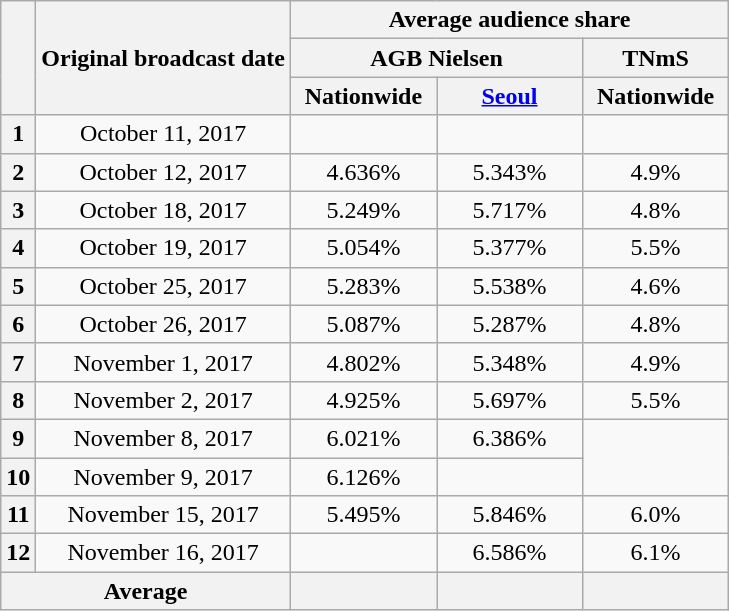<table class="wikitable" style="text-align:center">
<tr>
<th rowspan="3"></th>
<th rowspan="3">Original broadcast date</th>
<th colspan="3">Average audience share</th>
</tr>
<tr>
<th colspan="2">AGB Nielsen</th>
<th>TNmS</th>
</tr>
<tr>
<th width="90">Nationwide</th>
<th width="90"><a href='#'>Seoul</a></th>
<th width="90">Nationwide</th>
</tr>
<tr>
<th>1</th>
<td>October 11, 2017</td>
<td></td>
<td></td>
<td></td>
</tr>
<tr>
<th>2</th>
<td>October 12, 2017</td>
<td>4.636%</td>
<td>5.343%</td>
<td>4.9%</td>
</tr>
<tr>
<th>3</th>
<td>October 18, 2017</td>
<td>5.249%</td>
<td>5.717%</td>
<td>4.8%</td>
</tr>
<tr>
<th>4</th>
<td>October 19, 2017</td>
<td>5.054%</td>
<td>5.377%</td>
<td>5.5%</td>
</tr>
<tr>
<th>5</th>
<td>October 25, 2017</td>
<td>5.283%</td>
<td>5.538%</td>
<td>4.6%</td>
</tr>
<tr>
<th>6</th>
<td>October 26, 2017</td>
<td>5.087%</td>
<td>5.287%</td>
<td>4.8%</td>
</tr>
<tr>
<th>7</th>
<td>November 1, 2017</td>
<td>4.802%</td>
<td>5.348%</td>
<td>4.9%</td>
</tr>
<tr>
<th>8</th>
<td>November 2, 2017</td>
<td>4.925%</td>
<td>5.697%</td>
<td>5.5%</td>
</tr>
<tr>
<th>9</th>
<td>November 8, 2017</td>
<td>6.021%</td>
<td>6.386%</td>
<td rowspan="2"></td>
</tr>
<tr>
<th>10</th>
<td>November 9, 2017</td>
<td>6.126%</td>
<td></td>
</tr>
<tr>
<th>11</th>
<td>November 15, 2017</td>
<td>5.495%</td>
<td>5.846%</td>
<td>6.0%</td>
</tr>
<tr>
<th>12</th>
<td>November 16, 2017</td>
<td></td>
<td>6.586%</td>
<td>6.1%</td>
</tr>
<tr>
<th colspan="2">Average</th>
<th></th>
<th></th>
<th></th>
</tr>
</table>
